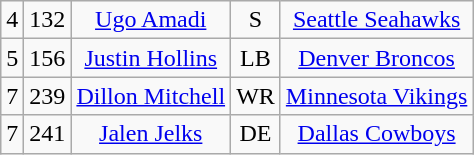<table class="wikitable" style="text-align:center">
<tr>
<td>4</td>
<td>132</td>
<td><a href='#'>Ugo Amadi</a></td>
<td>S</td>
<td><a href='#'>Seattle Seahawks</a></td>
</tr>
<tr>
<td>5</td>
<td>156</td>
<td><a href='#'>Justin Hollins</a></td>
<td>LB</td>
<td><a href='#'>Denver Broncos</a></td>
</tr>
<tr>
<td>7</td>
<td>239</td>
<td><a href='#'>Dillon Mitchell</a></td>
<td>WR</td>
<td><a href='#'>Minnesota Vikings</a></td>
</tr>
<tr>
<td>7</td>
<td>241</td>
<td><a href='#'>Jalen Jelks</a></td>
<td>DE</td>
<td><a href='#'>Dallas Cowboys</a></td>
</tr>
</table>
